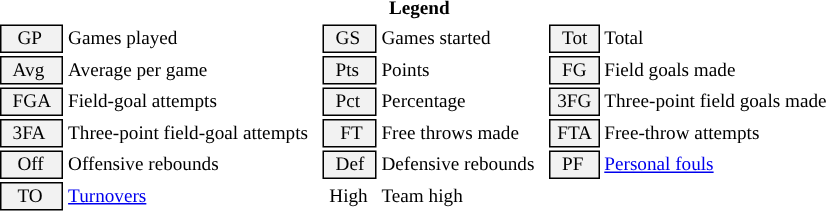<table class="toccolours" style="font-size: 80%; white-space: nowrap;">
<tr>
<th colspan="6">Legend</th>
</tr>
<tr>
<td style="background-color: #F2F2F2; border: 1px solid black;">   GP </td>
<td>Games played</td>
<td style="background-color: #F2F2F2; border: 1px solid black">  GS </td>
<td>Games started</td>
<td style="background-color: #F2F2F2; border: 1px solid black">  Tot </td>
<td>Total</td>
</tr>
<tr>
<td style="background-color: #F2F2F2; border: 1px solid black">  Avg </td>
<td>Average per game</td>
<td style="background-color: #F2F2F2; border: 1px solid black">  Pts </td>
<td>Points</td>
<td style="background-color: #F2F2F2; border: 1px solid black">  FG </td>
<td style="padding-right: 8px">Field goals made</td>
</tr>
<tr>
<td style="background-color: #F2F2F2; border: 1px solid black">  FGA  </td>
<td style="padding-right: 8px">Field-goal attempts</td>
<td style="background-color: #F2F2F2; border: 1px solid black">  Pct </td>
<td style="padding-right: 8px">Percentage</td>
<td style="background-color: #F2F2F2; border: 1px solid black"> 3FG </td>
<td style="padding-right: 8px">Three-point field goals made</td>
</tr>
<tr>
<td style="background-color: #F2F2F2; border: 1px solid black">  3FA </td>
<td style="padding-right: 8px">Three-point field-goal attempts</td>
<td style="background-color: #F2F2F2; border: 1px solid black">   FT </td>
<td style="padding-right: 8px">Free throws made</td>
<td style="background-color: #F2F2F2; border: 1px solid black"> FTA </td>
<td style="padding-right: 8px">Free-throw attempts</td>
</tr>
<tr>
<td style="background-color: #F2F2F2; border: 1px solid black;">   Off </td>
<td>Offensive rebounds</td>
<td style="background-color: #F2F2F2; border: 1px solid black;">  Def  </td>
<td style="padding-right: 8px">Defensive rebounds</td>
<td style="background-color: #F2F2F2; border: 1px solid black">  PF</td>
<td><a href='#'>Personal fouls</a></td>
</tr>
<tr>
<td style="background-color: #F2F2F2; border: 1px solid black">   TO</td>
<td><a href='#'>Turnovers</a></td>
<td> High </td>
<td>Team high</td>
</tr>
<tr>
</tr>
</table>
